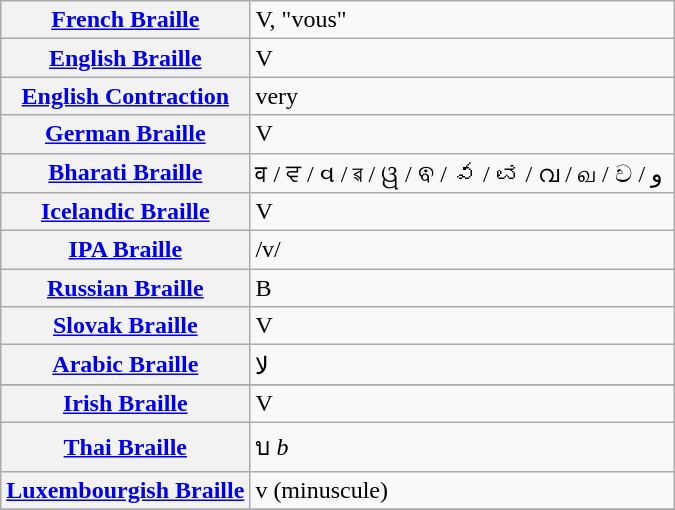<table class="wikitable">
<tr>
<th align=left><a href='#'>French Braille</a></th>
<td>V, "vous"</td>
</tr>
<tr>
<th align=left><a href='#'>English Braille</a></th>
<td>V</td>
</tr>
<tr>
<th align=left><a href='#'>English Contraction</a></th>
<td>very</td>
</tr>
<tr>
<th align=left><a href='#'>German Braille</a></th>
<td>V</td>
</tr>
<tr>
<th align=left><a href='#'>Bharati Braille</a></th>
<td>व / ਵ / વ / ৱ / ୱ / ଵ / వ / ವ / വ / வ / ව / و ‎</td>
</tr>
<tr>
<th align=left><a href='#'>Icelandic Braille</a></th>
<td>V</td>
</tr>
<tr>
<th align=left><a href='#'>IPA Braille</a></th>
<td>/v/</td>
</tr>
<tr>
<th align=left><a href='#'>Russian Braille</a></th>
<td>В</td>
</tr>
<tr>
<th align=left><a href='#'>Slovak Braille</a></th>
<td>V</td>
</tr>
<tr>
<th align=left><a href='#'>Arabic Braille</a></th>
<td>ﻻ</td>
</tr>
<tr>
</tr>
<tr>
<th align=left><a href='#'>Irish Braille</a></th>
<td>V</td>
</tr>
<tr>
<th align=left><a href='#'>Thai Braille</a></th>
<td>บ <em>b</em></td>
</tr>
<tr>
<th align=left><a href='#'>Luxembourgish Braille</a></th>
<td>v (minuscule)</td>
</tr>
<tr>
</tr>
</table>
